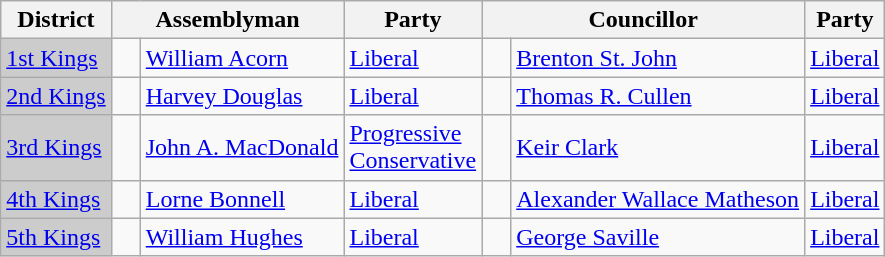<table class="wikitable">
<tr>
<th>District</th>
<th colspan="2">Assemblyman</th>
<th>Party</th>
<th colspan="2">Councillor</th>
<th>Party</th>
</tr>
<tr>
<td bgcolor="CCCCCC"><a href='#'>1st Kings</a></td>
<td>   </td>
<td><a href='#'>William Acorn</a></td>
<td><a href='#'>Liberal</a></td>
<td>   </td>
<td><a href='#'>Brenton St. John</a></td>
<td><a href='#'>Liberal</a></td>
</tr>
<tr>
<td bgcolor="CCCCCC"><a href='#'>2nd Kings</a></td>
<td>   </td>
<td><a href='#'>Harvey Douglas</a></td>
<td><a href='#'>Liberal</a></td>
<td>   </td>
<td><a href='#'>Thomas R. Cullen</a></td>
<td><a href='#'>Liberal</a></td>
</tr>
<tr>
<td bgcolor="CCCCCC"><a href='#'>3rd Kings</a></td>
<td>   </td>
<td><a href='#'>John A. MacDonald</a></td>
<td><a href='#'>Progressive <br> Conservative</a></td>
<td>   </td>
<td><a href='#'>Keir Clark</a></td>
<td><a href='#'>Liberal</a></td>
</tr>
<tr>
<td bgcolor="CCCCCC"><a href='#'>4th Kings</a></td>
<td>   </td>
<td><a href='#'>Lorne Bonnell</a></td>
<td><a href='#'>Liberal</a></td>
<td>   </td>
<td><a href='#'>Alexander Wallace Matheson</a></td>
<td><a href='#'>Liberal</a></td>
</tr>
<tr>
<td bgcolor="CCCCCC"><a href='#'>5th Kings</a></td>
<td>   </td>
<td><a href='#'>William Hughes</a></td>
<td><a href='#'>Liberal</a></td>
<td>   </td>
<td><a href='#'>George Saville</a></td>
<td><a href='#'>Liberal</a></td>
</tr>
</table>
